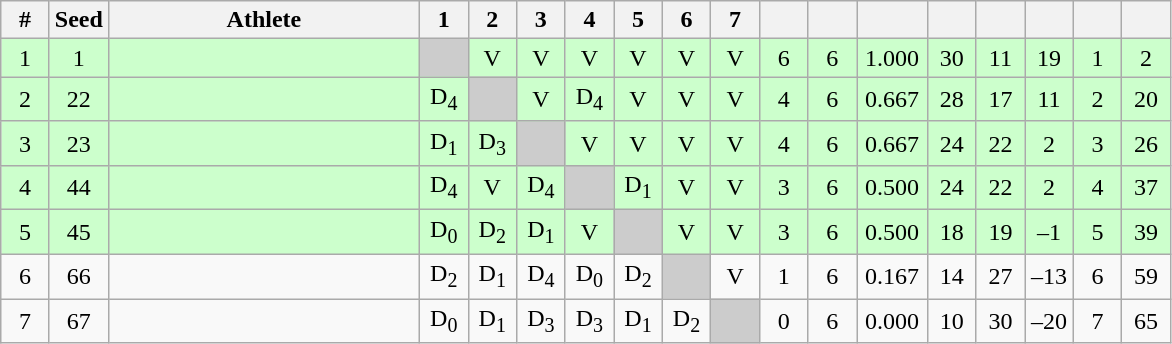<table class="wikitable" style="text-align:center">
<tr>
<th width="25">#</th>
<th width="25">Seed</th>
<th width="200">Athlete</th>
<th width="25">1</th>
<th width="25">2</th>
<th width="25">3</th>
<th width="25">4</th>
<th width="25">5</th>
<th width="25">6</th>
<th width="25">7</th>
<th width="25"></th>
<th width="25"></th>
<th width="40"></th>
<th width="25"></th>
<th width="25"></th>
<th width="25"></th>
<th width="25"></th>
<th width="25"></th>
</tr>
<tr bgcolor="#ccffcc">
<td>1</td>
<td>1</td>
<td align=left></td>
<td bgcolor="#cccccc"></td>
<td>V</td>
<td>V</td>
<td>V</td>
<td>V</td>
<td>V</td>
<td>V</td>
<td>6</td>
<td>6</td>
<td>1.000</td>
<td>30</td>
<td>11</td>
<td>19</td>
<td>1</td>
<td>2</td>
</tr>
<tr bgcolor="#ccffcc">
<td>2</td>
<td>22</td>
<td align=left></td>
<td>D<sub>4</sub></td>
<td bgcolor="#cccccc"></td>
<td>V</td>
<td>D<sub>4</sub></td>
<td>V</td>
<td>V</td>
<td>V</td>
<td>4</td>
<td>6</td>
<td>0.667</td>
<td>28</td>
<td>17</td>
<td>11</td>
<td>2</td>
<td>20</td>
</tr>
<tr bgcolor="#ccffcc">
<td>3</td>
<td>23</td>
<td align=left></td>
<td>D<sub>1</sub></td>
<td>D<sub>3</sub></td>
<td bgcolor="#cccccc"></td>
<td>V</td>
<td>V</td>
<td>V</td>
<td>V</td>
<td>4</td>
<td>6</td>
<td>0.667</td>
<td>24</td>
<td>22</td>
<td>2</td>
<td>3</td>
<td>26</td>
</tr>
<tr bgcolor="#ccffcc">
<td>4</td>
<td>44</td>
<td align=left></td>
<td>D<sub>4</sub></td>
<td>V</td>
<td>D<sub>4</sub></td>
<td bgcolor="#cccccc"></td>
<td>D<sub>1</sub></td>
<td>V</td>
<td>V</td>
<td>3</td>
<td>6</td>
<td>0.500</td>
<td>24</td>
<td>22</td>
<td>2</td>
<td>4</td>
<td>37</td>
</tr>
<tr bgcolor="#ccffcc">
<td>5</td>
<td>45</td>
<td align=left></td>
<td>D<sub>0</sub></td>
<td>D<sub>2</sub></td>
<td>D<sub>1</sub></td>
<td>V</td>
<td bgcolor="#cccccc"></td>
<td>V</td>
<td>V</td>
<td>3</td>
<td>6</td>
<td>0.500</td>
<td>18</td>
<td>19</td>
<td>–1</td>
<td>5</td>
<td>39</td>
</tr>
<tr>
<td>6</td>
<td>66</td>
<td align=left></td>
<td>D<sub>2</sub></td>
<td>D<sub>1</sub></td>
<td>D<sub>4</sub></td>
<td>D<sub>0</sub></td>
<td>D<sub>2</sub></td>
<td bgcolor="#cccccc"></td>
<td>V</td>
<td>1</td>
<td>6</td>
<td>0.167</td>
<td>14</td>
<td>27</td>
<td>–13</td>
<td>6</td>
<td>59</td>
</tr>
<tr>
<td>7</td>
<td>67</td>
<td align=left></td>
<td>D<sub>0</sub></td>
<td>D<sub>1</sub></td>
<td>D<sub>3</sub></td>
<td>D<sub>3</sub></td>
<td>D<sub>1</sub></td>
<td>D<sub>2</sub></td>
<td bgcolor="#cccccc"></td>
<td>0</td>
<td>6</td>
<td>0.000</td>
<td>10</td>
<td>30</td>
<td>–20</td>
<td>7</td>
<td>65</td>
</tr>
</table>
